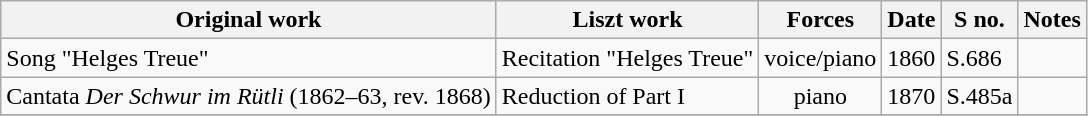<table class="wikitable">
<tr>
<th>Original work</th>
<th>Liszt work</th>
<th>Forces</th>
<th>Date</th>
<th>S no.</th>
<th>Notes</th>
</tr>
<tr>
<td>Song "Helges Treue"</td>
<td>Recitation "Helges Treue"</td>
<td style="text-align: center">voice/piano</td>
<td>1860</td>
<td>S.686</td>
<td></td>
</tr>
<tr>
<td>Cantata <em>Der Schwur im Rütli</em> (1862–63, rev. 1868)</td>
<td>Reduction of Part I</td>
<td style="text-align: center">piano</td>
<td>1870</td>
<td>S.485a</td>
<td></td>
</tr>
<tr>
</tr>
</table>
